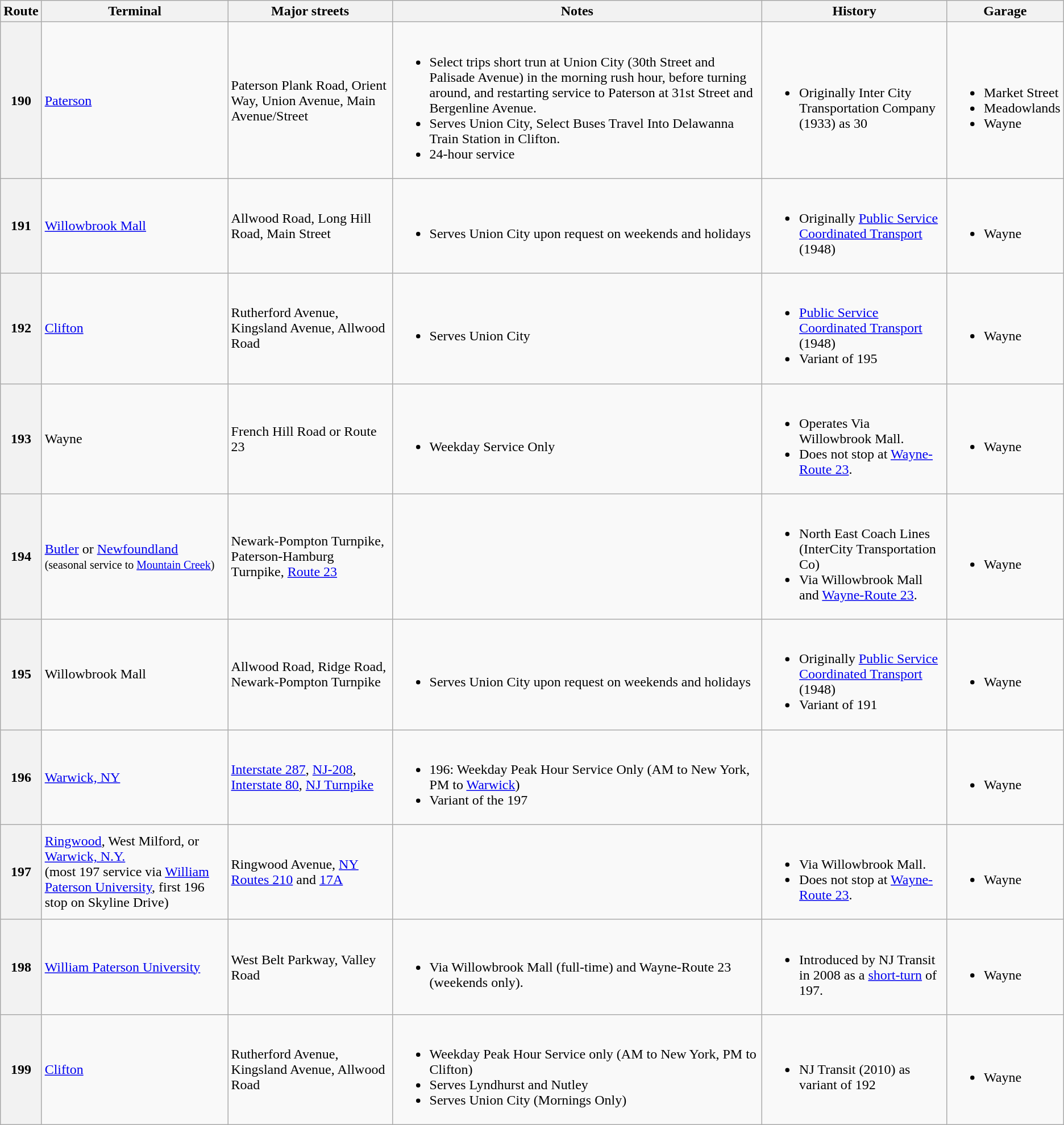<table class=wikitable>
<tr>
<th>Route</th>
<th>Terminal</th>
<th>Major streets</th>
<th>Notes</th>
<th>History</th>
<th>Garage</th>
</tr>
<tr>
<th>190</th>
<td><a href='#'>Paterson</a></td>
<td>Paterson Plank Road, Orient Way, Union Avenue, Main Avenue/Street</td>
<td><br><ul><li>Select trips short trun at Union City (30th Street and Palisade Avenue) in the morning rush hour, before turning around, and restarting service to Paterson at 31st Street and Bergenline Avenue.</li><li>Serves Union City, Select Buses Travel Into Delawanna Train Station in Clifton.</li><li>24-hour service</li></ul></td>
<td><br><ul><li>Originally Inter City Transportation Company (1933) as 30</li></ul></td>
<td><br><ul><li>Market Street</li><li>Meadowlands</li><li>Wayne</li></ul></td>
</tr>
<tr>
<th>191</th>
<td><a href='#'>Willowbrook Mall</a></td>
<td>Allwood Road, Long Hill Road, Main Street</td>
<td><br><ul><li>Serves Union City upon request on weekends and holidays</li></ul></td>
<td><br><ul><li>Originally <a href='#'>Public Service Coordinated Transport</a> (1948)</li></ul></td>
<td><br><ul><li>Wayne</li></ul></td>
</tr>
<tr>
<th>192</th>
<td><a href='#'>Clifton</a></td>
<td>Rutherford Avenue, Kingsland Avenue, Allwood Road</td>
<td><br><ul><li>Serves Union City</li></ul></td>
<td><br><ul><li><a href='#'>Public Service Coordinated Transport</a> (1948)</li><li>Variant of 195</li></ul></td>
<td><br><ul><li>Wayne</li></ul></td>
</tr>
<tr>
<th>193</th>
<td>Wayne</td>
<td>French Hill Road or Route 23</td>
<td><br><ul><li>Weekday Service Only</li></ul></td>
<td><br><ul><li>Operates Via Willowbrook Mall.</li><li>Does not stop at <a href='#'>Wayne-Route 23</a>.</li></ul></td>
<td><br><ul><li>Wayne</li></ul></td>
</tr>
<tr>
<th>194</th>
<td><a href='#'>Butler</a> or <a href='#'>Newfoundland</a><br><small>(seasonal service to <a href='#'>Mountain Creek</a>)</small></td>
<td>Newark-Pompton Turnpike, Paterson-Hamburg Turnpike, <a href='#'>Route 23</a></td>
<td></td>
<td><br><ul><li>North East Coach Lines (InterCity Transportation Co)</li><li>Via Willowbrook Mall and <a href='#'>Wayne-Route 23</a>.</li></ul></td>
<td><br><ul><li>Wayne</li></ul></td>
</tr>
<tr>
<th>195</th>
<td>Willowbrook Mall</td>
<td>Allwood Road, Ridge Road, Newark-Pompton Turnpike</td>
<td><br><ul><li>Serves Union City upon request on weekends and holidays</li></ul></td>
<td><br><ul><li>Originally <a href='#'>Public Service Coordinated Transport</a> (1948)</li><li>Variant of 191</li></ul></td>
<td><br><ul><li>Wayne</li></ul></td>
</tr>
<tr>
<th>196</th>
<td><a href='#'>Warwick, NY</a></td>
<td><a href='#'>Interstate 287</a>, <a href='#'>NJ-208</a>, <a href='#'>Interstate 80</a>, <a href='#'>NJ Turnpike</a></td>
<td><br><ul><li>196: Weekday Peak Hour Service Only (AM to New York, PM to <a href='#'>Warwick</a>)</li><li>Variant of the 197</li></ul></td>
<td></td>
<td><br><ul><li>Wayne</li></ul></td>
</tr>
<tr>
<th>197</th>
<td><a href='#'>Ringwood</a>, West Milford, or <a href='#'>Warwick, N.Y.</a><br>(most 197 service via <a href='#'>William Paterson University</a>, first 196 stop on Skyline Drive)</td>
<td>Ringwood Avenue, <a href='#'>NY Routes 210</a> and <a href='#'>17A</a></td>
<td></td>
<td><br><ul><li>Via Willowbrook Mall.</li><li>Does not stop at <a href='#'>Wayne-Route 23</a>.</li></ul></td>
<td><br><ul><li>Wayne</li></ul></td>
</tr>
<tr>
<th>198</th>
<td><a href='#'>William Paterson University</a></td>
<td>West Belt Parkway, Valley Road</td>
<td><br><ul><li>Via Willowbrook Mall (full-time) and Wayne-Route 23 (weekends only).</li></ul></td>
<td><br><ul><li>Introduced by NJ Transit in 2008 as a <a href='#'>short-turn</a> of 197.</li></ul></td>
<td><br><ul><li>Wayne</li></ul></td>
</tr>
<tr>
<th>199</th>
<td><a href='#'>Clifton</a></td>
<td>Rutherford Avenue, Kingsland Avenue, Allwood Road</td>
<td><br><ul><li>Weekday Peak Hour Service only (AM to New York, PM to Clifton)</li><li>Serves Lyndhurst and Nutley</li><li>Serves Union City (Mornings Only)</li></ul></td>
<td><br><ul><li>NJ Transit (2010) as variant of 192</li></ul></td>
<td><br><ul><li>Wayne</li></ul></td>
</tr>
</table>
